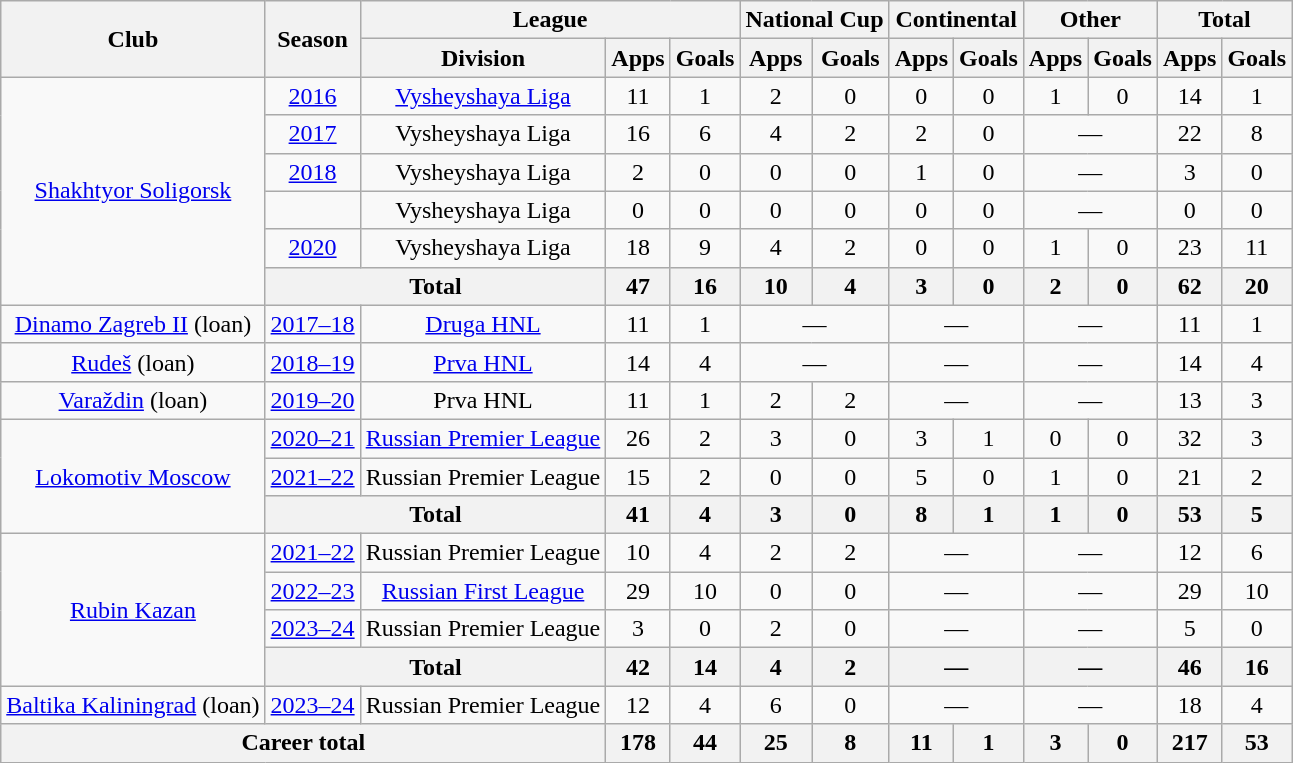<table class="wikitable" style="text-align:center">
<tr>
<th rowspan="2">Club</th>
<th rowspan="2">Season</th>
<th colspan="3">League</th>
<th colspan="2">National Cup</th>
<th colspan="2">Continental</th>
<th colspan="2">Other</th>
<th colspan="2">Total</th>
</tr>
<tr>
<th>Division</th>
<th>Apps</th>
<th>Goals</th>
<th>Apps</th>
<th>Goals</th>
<th>Apps</th>
<th>Goals</th>
<th>Apps</th>
<th>Goals</th>
<th>Apps</th>
<th>Goals</th>
</tr>
<tr>
<td rowspan="6"><a href='#'>Shakhtyor Soligorsk</a></td>
<td><a href='#'>2016</a></td>
<td><a href='#'>Vysheyshaya Liga</a></td>
<td>11</td>
<td>1</td>
<td>2</td>
<td>0</td>
<td>0</td>
<td>0</td>
<td>1</td>
<td>0</td>
<td>14</td>
<td>1</td>
</tr>
<tr>
<td><a href='#'>2017</a></td>
<td>Vysheyshaya Liga</td>
<td>16</td>
<td>6</td>
<td>4</td>
<td>2</td>
<td>2</td>
<td>0</td>
<td colspan="2">—</td>
<td>22</td>
<td>8</td>
</tr>
<tr>
<td><a href='#'>2018</a></td>
<td>Vysheyshaya Liga</td>
<td>2</td>
<td>0</td>
<td>0</td>
<td>0</td>
<td>1</td>
<td>0</td>
<td colspan="2">—</td>
<td>3</td>
<td>0</td>
</tr>
<tr>
<td></td>
<td>Vysheyshaya Liga</td>
<td>0</td>
<td>0</td>
<td>0</td>
<td>0</td>
<td>0</td>
<td>0</td>
<td colspan="2">—</td>
<td>0</td>
<td>0</td>
</tr>
<tr>
<td><a href='#'>2020</a></td>
<td>Vysheyshaya Liga</td>
<td>18</td>
<td>9</td>
<td>4</td>
<td>2</td>
<td>0</td>
<td>0</td>
<td>1</td>
<td>0</td>
<td>23</td>
<td>11</td>
</tr>
<tr>
<th colspan="2">Total</th>
<th>47</th>
<th>16</th>
<th>10</th>
<th>4</th>
<th>3</th>
<th>0</th>
<th>2</th>
<th>0</th>
<th>62</th>
<th>20</th>
</tr>
<tr>
<td><a href='#'>Dinamo Zagreb II</a> (loan)</td>
<td><a href='#'>2017–18</a></td>
<td><a href='#'>Druga HNL</a></td>
<td>11</td>
<td>1</td>
<td colspan="2">—</td>
<td colspan="2">—</td>
<td colspan="2">—</td>
<td>11</td>
<td>1</td>
</tr>
<tr>
<td><a href='#'>Rudeš</a> (loan)</td>
<td><a href='#'>2018–19</a></td>
<td><a href='#'>Prva HNL</a></td>
<td>14</td>
<td>4</td>
<td colspan="2">—</td>
<td colspan="2">—</td>
<td colspan="2">—</td>
<td>14</td>
<td>4</td>
</tr>
<tr>
<td><a href='#'>Varaždin</a> (loan)</td>
<td><a href='#'>2019–20</a></td>
<td>Prva HNL</td>
<td>11</td>
<td>1</td>
<td>2</td>
<td>2</td>
<td colspan="2">—</td>
<td colspan="2">—</td>
<td>13</td>
<td>3</td>
</tr>
<tr>
<td rowspan="3"><a href='#'>Lokomotiv Moscow</a></td>
<td><a href='#'>2020–21</a></td>
<td><a href='#'>Russian Premier League</a></td>
<td>26</td>
<td>2</td>
<td>3</td>
<td>0</td>
<td>3</td>
<td>1</td>
<td>0</td>
<td>0</td>
<td>32</td>
<td>3</td>
</tr>
<tr>
<td><a href='#'>2021–22</a></td>
<td>Russian Premier League</td>
<td>15</td>
<td>2</td>
<td>0</td>
<td>0</td>
<td>5</td>
<td>0</td>
<td>1</td>
<td>0</td>
<td>21</td>
<td>2</td>
</tr>
<tr>
<th colspan="2">Total</th>
<th>41</th>
<th>4</th>
<th>3</th>
<th>0</th>
<th>8</th>
<th>1</th>
<th>1</th>
<th>0</th>
<th>53</th>
<th>5</th>
</tr>
<tr>
<td rowspan="4"><a href='#'>Rubin Kazan</a></td>
<td><a href='#'>2021–22</a></td>
<td>Russian Premier League</td>
<td>10</td>
<td>4</td>
<td>2</td>
<td>2</td>
<td colspan="2">—</td>
<td colspan="2">—</td>
<td>12</td>
<td>6</td>
</tr>
<tr>
<td><a href='#'>2022–23</a></td>
<td><a href='#'>Russian First League</a></td>
<td>29</td>
<td>10</td>
<td>0</td>
<td>0</td>
<td colspan="2">—</td>
<td colspan="2">—</td>
<td>29</td>
<td>10</td>
</tr>
<tr>
<td><a href='#'>2023–24</a></td>
<td>Russian Premier League</td>
<td>3</td>
<td>0</td>
<td>2</td>
<td>0</td>
<td colspan="2">—</td>
<td colspan="2">—</td>
<td>5</td>
<td>0</td>
</tr>
<tr>
<th colspan="2">Total</th>
<th>42</th>
<th>14</th>
<th>4</th>
<th>2</th>
<th colspan="2">—</th>
<th colspan="2">—</th>
<th>46</th>
<th>16</th>
</tr>
<tr>
<td><a href='#'>Baltika Kaliningrad</a> (loan)</td>
<td><a href='#'>2023–24</a></td>
<td>Russian Premier League</td>
<td>12</td>
<td>4</td>
<td>6</td>
<td>0</td>
<td colspan="2">—</td>
<td colspan="2">—</td>
<td>18</td>
<td>4</td>
</tr>
<tr>
<th colspan="3">Career total</th>
<th>178</th>
<th>44</th>
<th>25</th>
<th>8</th>
<th>11</th>
<th>1</th>
<th>3</th>
<th>0</th>
<th>217</th>
<th>53</th>
</tr>
</table>
